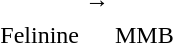<table style="margin:auto;">
<tr style="text-align:center; vertical-align:middle;">
<td><div></div></td>
<td>→</td>
<td><div></div></td>
</tr>
<tr style="text-align:center; vertical-align:middle;">
<td>Felinine</td>
<td></td>
<td>MMB</td>
</tr>
</table>
